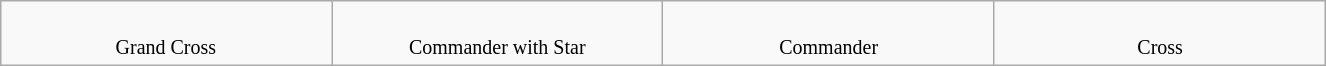<table align=center class=wikitable width=70% style="margin:1em auto;">
<tr>
<td width=20% valign=top align=center><br><small>Grand Cross</small></td>
<td width=20% valign=top align=center><br><small>Commander with Star</small></td>
<td width=20% valign=top align=center><br><small>Commander</small></td>
<td width=20% valign=top align=center><br><small>Cross</small></td>
</tr>
</table>
